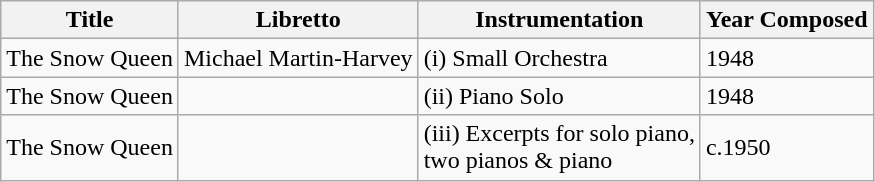<table class="wikitable">
<tr>
<th>Title</th>
<th>Libretto</th>
<th>Instrumentation</th>
<th>Year Composed</th>
</tr>
<tr>
<td>The Snow Queen</td>
<td>Michael Martin-Harvey</td>
<td>(i) Small Orchestra</td>
<td>1948</td>
</tr>
<tr>
<td>The Snow Queen</td>
<td></td>
<td>(ii) Piano Solo</td>
<td>1948</td>
</tr>
<tr>
<td>The Snow Queen</td>
<td></td>
<td>(iii) Excerpts for solo piano,<br>two pianos & piano</td>
<td>c.1950</td>
</tr>
</table>
